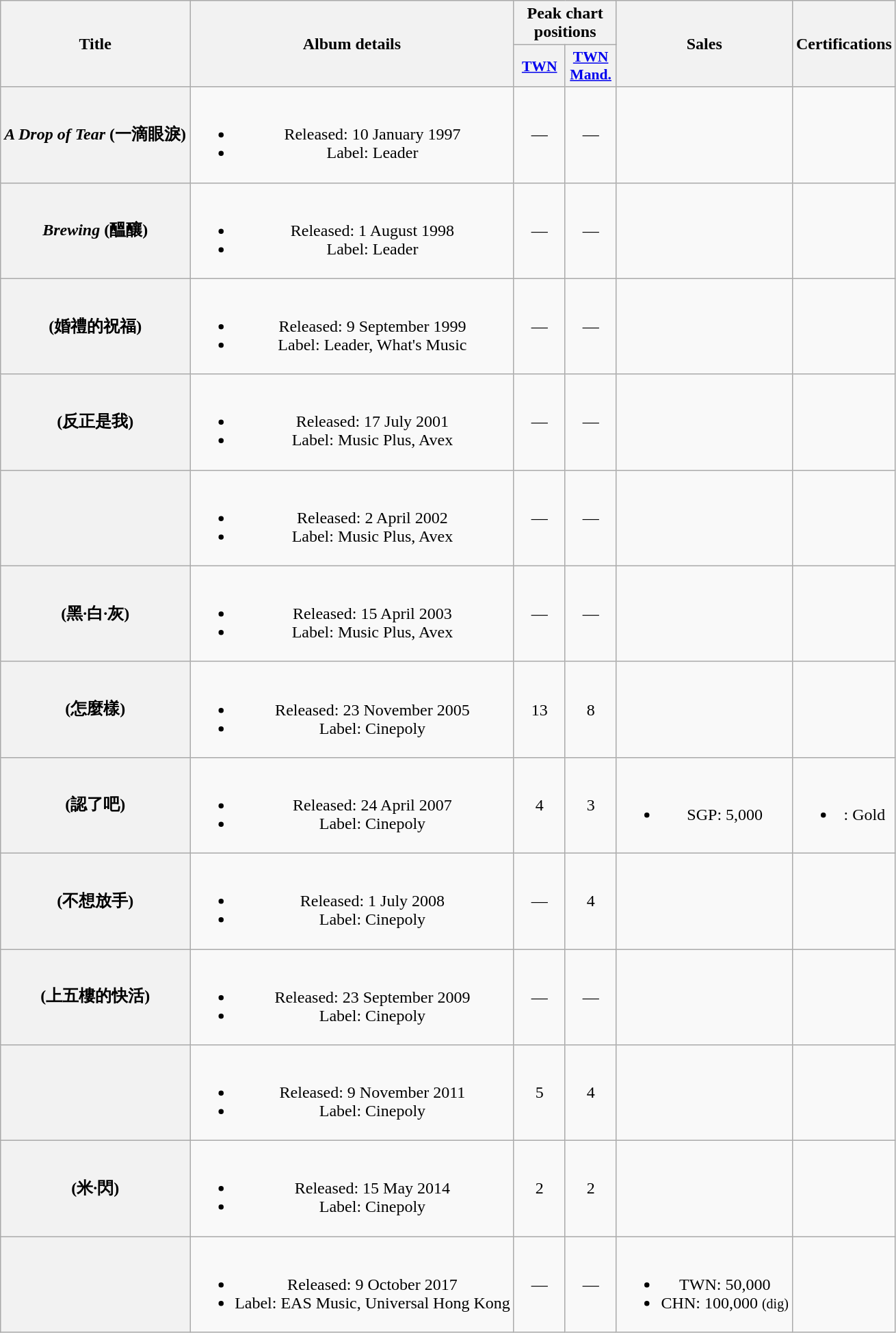<table class="wikitable plainrowheaders" style="text-align:center;">
<tr>
<th rowspan="2">Title</th>
<th rowspan="2">Album details</th>
<th colspan="2">Peak chart positions</th>
<th rowspan="2" scope="col">Sales</th>
<th rowspan="2">Certifications</th>
</tr>
<tr>
<th scope="col" style="width:3em;font-size:90%;"><a href='#'>TWN</a><br></th>
<th scope="col" style="width:3em;font-size:90%;"><a href='#'>TWN Mand.</a><br></th>
</tr>
<tr>
<th scope="row"><em>A Drop of Tear</em> (一滴眼淚)</th>
<td><br><ul><li>Released: 10 January 1997</li><li>Label: Leader</li></ul></td>
<td>—</td>
<td>—</td>
<td></td>
<td></td>
</tr>
<tr>
<th scope="row"><em>Brewing</em> (醞釀)</th>
<td><br><ul><li>Released: 1 August 1998</li><li>Label: Leader</li></ul></td>
<td>—</td>
<td>—</td>
<td></td>
<td></td>
</tr>
<tr>
<th scope="row"> (婚禮的祝福)</th>
<td><br><ul><li>Released: 9 September 1999</li><li>Label: Leader, What's Music</li></ul></td>
<td>—</td>
<td>—</td>
<td></td>
<td></td>
</tr>
<tr>
<th scope="row"> (反正是我)</th>
<td><br><ul><li>Released: 17 July 2001</li><li>Label: Music Plus, Avex</li></ul></td>
<td>—</td>
<td>—</td>
<td></td>
<td></td>
</tr>
<tr>
<th scope="row"></th>
<td><br><ul><li>Released: 2 April 2002</li><li>Label: Music Plus, Avex</li></ul></td>
<td>—</td>
<td>—</td>
<td></td>
<td></td>
</tr>
<tr>
<th scope="row"> (黑·白·灰)</th>
<td><br><ul><li>Released: 15 April 2003</li><li>Label: Music Plus, Avex</li></ul></td>
<td>—</td>
<td>—</td>
<td></td>
<td></td>
</tr>
<tr>
<th scope="row"> (怎麼樣)</th>
<td><br><ul><li>Released: 23 November 2005</li><li>Label: Cinepoly</li></ul></td>
<td>13</td>
<td>8</td>
<td></td>
<td></td>
</tr>
<tr>
<th scope="row"> (認了吧)</th>
<td><br><ul><li>Released: 24 April 2007</li><li>Label: Cinepoly</li></ul></td>
<td>4</td>
<td>3</td>
<td><br><ul><li>SGP: 5,000</li></ul></td>
<td><br><ul><li>: Gold</li></ul></td>
</tr>
<tr>
<th scope="row"> (不想放手)</th>
<td><br><ul><li>Released: 1 July 2008</li><li>Label: Cinepoly</li></ul></td>
<td>—</td>
<td>4</td>
<td></td>
<td></td>
</tr>
<tr>
<th scope="row"> (上五樓的快活)</th>
<td><br><ul><li>Released: 23 September 2009</li><li>Label: Cinepoly</li></ul></td>
<td>—</td>
<td>—</td>
<td></td>
<td></td>
</tr>
<tr>
<th scope="row"></th>
<td><br><ul><li>Released: 9 November 2011</li><li>Label: Cinepoly</li></ul></td>
<td>5</td>
<td>4</td>
<td></td>
<td></td>
</tr>
<tr>
<th scope="row"> (米·閃)</th>
<td><br><ul><li>Released: 15 May 2014</li><li>Label: Cinepoly</li></ul></td>
<td>2</td>
<td>2</td>
<td></td>
<td></td>
</tr>
<tr>
<th scope="row"></th>
<td><br><ul><li>Released: 9 October 2017</li><li>Label: EAS Music, Universal Hong Kong</li></ul></td>
<td>—</td>
<td>—</td>
<td><br><ul><li>TWN: 50,000</li><li>CHN: 100,000 <small>(dig)</small></li></ul></td>
<td></td>
</tr>
</table>
